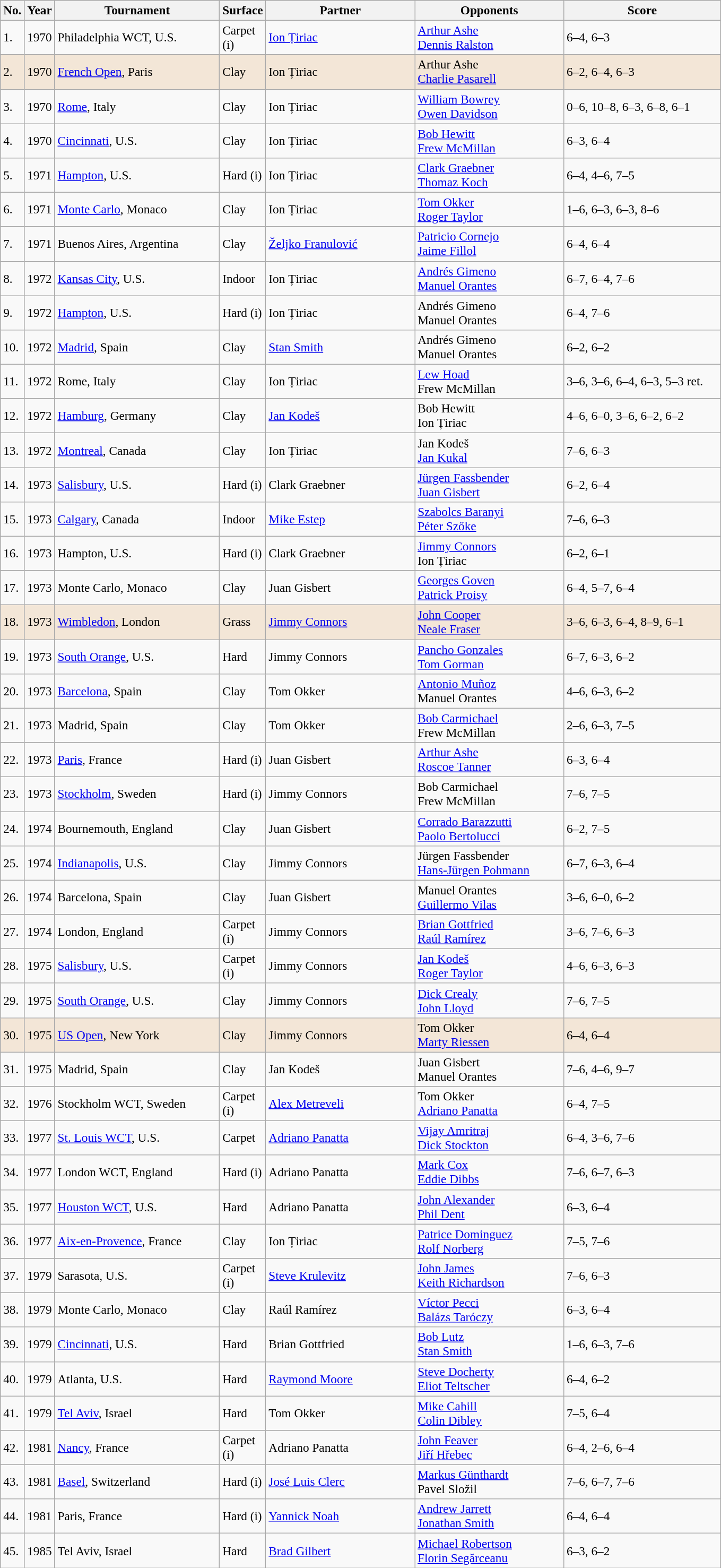<table class="sortable wikitable" style=font-size:97%>
<tr>
<th style="width:20px" class="unsortable">No.</th>
<th style="width:30px">Year</th>
<th style="width:200px">Tournament</th>
<th style="width:50px">Surface</th>
<th style="width:180px">Partner</th>
<th style="width:180px">Opponents</th>
<th style="width:190px" class="unsortable">Score</th>
</tr>
<tr>
<td>1.</td>
<td>1970</td>
<td>Philadelphia WCT, U.S.</td>
<td>Carpet (i)</td>
<td> <a href='#'>Ion Țiriac</a></td>
<td> <a href='#'>Arthur Ashe</a> <br>  <a href='#'>Dennis Ralston</a></td>
<td>6–4, 6–3</td>
</tr>
<tr style="background:#f3e6d7;">
<td>2.</td>
<td>1970</td>
<td><a href='#'>French Open</a>, Paris</td>
<td>Clay</td>
<td> Ion Țiriac</td>
<td> Arthur Ashe <br>  <a href='#'>Charlie Pasarell</a></td>
<td>6–2, 6–4, 6–3</td>
</tr>
<tr>
<td>3.</td>
<td>1970</td>
<td><a href='#'>Rome</a>, Italy</td>
<td>Clay</td>
<td> Ion Țiriac</td>
<td> <a href='#'>William Bowrey</a> <br>  <a href='#'>Owen Davidson</a></td>
<td>0–6, 10–8, 6–3, 6–8, 6–1</td>
</tr>
<tr>
<td>4.</td>
<td>1970</td>
<td><a href='#'>Cincinnati</a>, U.S.</td>
<td>Clay</td>
<td> Ion Țiriac</td>
<td> <a href='#'>Bob Hewitt</a> <br>  <a href='#'>Frew McMillan</a></td>
<td>6–3, 6–4</td>
</tr>
<tr>
<td>5.</td>
<td>1971</td>
<td><a href='#'>Hampton</a>, U.S.</td>
<td>Hard (i)</td>
<td> Ion Țiriac</td>
<td> <a href='#'>Clark Graebner</a> <br>  <a href='#'>Thomaz Koch</a></td>
<td>6–4, 4–6, 7–5</td>
</tr>
<tr>
<td>6.</td>
<td>1971</td>
<td><a href='#'>Monte Carlo</a>, Monaco</td>
<td>Clay</td>
<td> Ion Țiriac</td>
<td> <a href='#'>Tom Okker</a> <br>  <a href='#'>Roger Taylor</a></td>
<td>1–6, 6–3, 6–3, 8–6</td>
</tr>
<tr>
<td>7.</td>
<td>1971</td>
<td>Buenos Aires, Argentina</td>
<td>Clay</td>
<td> <a href='#'>Željko Franulović</a></td>
<td> <a href='#'>Patricio Cornejo</a> <br>  <a href='#'>Jaime Fillol</a></td>
<td>6–4, 6–4</td>
</tr>
<tr>
<td>8.</td>
<td>1972</td>
<td><a href='#'>Kansas City</a>, U.S.</td>
<td>Indoor</td>
<td> Ion Țiriac</td>
<td> <a href='#'>Andrés Gimeno</a> <br>  <a href='#'>Manuel Orantes</a></td>
<td>6–7, 6–4, 7–6</td>
</tr>
<tr>
<td>9.</td>
<td>1972</td>
<td><a href='#'>Hampton</a>, U.S.</td>
<td>Hard (i)</td>
<td> Ion Țiriac</td>
<td> Andrés Gimeno <br>  Manuel Orantes</td>
<td>6–4, 7–6</td>
</tr>
<tr>
<td>10.</td>
<td>1972</td>
<td><a href='#'>Madrid</a>, Spain</td>
<td>Clay</td>
<td> <a href='#'>Stan Smith</a></td>
<td> Andrés Gimeno <br>  Manuel Orantes</td>
<td>6–2, 6–2</td>
</tr>
<tr>
<td>11.</td>
<td>1972</td>
<td>Rome, Italy</td>
<td>Clay</td>
<td> Ion Țiriac</td>
<td> <a href='#'>Lew Hoad</a> <br>  Frew McMillan</td>
<td>3–6, 3–6, 6–4, 6–3, 5–3 ret.</td>
</tr>
<tr>
<td>12.</td>
<td>1972</td>
<td><a href='#'>Hamburg</a>, Germany</td>
<td>Clay</td>
<td> <a href='#'>Jan Kodeš</a></td>
<td> Bob Hewitt <br>  Ion Țiriac</td>
<td>4–6, 6–0, 3–6, 6–2, 6–2</td>
</tr>
<tr>
<td>13.</td>
<td>1972</td>
<td><a href='#'>Montreal</a>, Canada</td>
<td>Clay</td>
<td> Ion Țiriac</td>
<td> Jan Kodeš <br>  <a href='#'>Jan Kukal</a></td>
<td>7–6, 6–3</td>
</tr>
<tr>
<td>14.</td>
<td>1973</td>
<td><a href='#'>Salisbury</a>, U.S.</td>
<td>Hard (i)</td>
<td> Clark Graebner</td>
<td> <a href='#'>Jürgen Fassbender</a> <br>  <a href='#'>Juan Gisbert</a></td>
<td>6–2, 6–4</td>
</tr>
<tr>
<td>15.</td>
<td>1973</td>
<td><a href='#'>Calgary</a>, Canada</td>
<td>Indoor</td>
<td> <a href='#'>Mike Estep</a></td>
<td> <a href='#'>Szabolcs Baranyi</a> <br>  <a href='#'>Péter Szőke</a></td>
<td>7–6, 6–3</td>
</tr>
<tr>
<td>16.</td>
<td>1973</td>
<td>Hampton, U.S.</td>
<td>Hard (i)</td>
<td> Clark Graebner</td>
<td> <a href='#'>Jimmy Connors</a> <br>  Ion Țiriac</td>
<td>6–2, 6–1</td>
</tr>
<tr>
<td>17.</td>
<td>1973</td>
<td>Monte Carlo, Monaco</td>
<td>Clay</td>
<td> Juan Gisbert</td>
<td> <a href='#'>Georges Goven</a> <br>  <a href='#'>Patrick Proisy</a></td>
<td>6–4, 5–7, 6–4</td>
</tr>
<tr style="background:#f3e6d7;">
<td>18.</td>
<td>1973</td>
<td><a href='#'>Wimbledon</a>, London</td>
<td>Grass</td>
<td> <a href='#'>Jimmy Connors</a></td>
<td> <a href='#'>John Cooper</a> <br>  <a href='#'>Neale Fraser</a></td>
<td>3–6, 6–3, 6–4, 8–9, 6–1</td>
</tr>
<tr>
<td>19.</td>
<td>1973</td>
<td><a href='#'>South Orange</a>, U.S.</td>
<td>Hard</td>
<td> Jimmy Connors</td>
<td> <a href='#'>Pancho Gonzales</a> <br>  <a href='#'>Tom Gorman</a></td>
<td>6–7, 6–3, 6–2</td>
</tr>
<tr>
<td>20.</td>
<td>1973</td>
<td><a href='#'>Barcelona</a>, Spain</td>
<td>Clay</td>
<td> Tom Okker</td>
<td> <a href='#'>Antonio Muñoz</a> <br>  Manuel Orantes</td>
<td>4–6, 6–3, 6–2</td>
</tr>
<tr>
<td>21.</td>
<td>1973</td>
<td>Madrid, Spain</td>
<td>Clay</td>
<td> Tom Okker</td>
<td> <a href='#'>Bob Carmichael</a> <br>  Frew McMillan</td>
<td>2–6, 6–3, 7–5</td>
</tr>
<tr>
<td>22.</td>
<td>1973</td>
<td><a href='#'>Paris</a>, France</td>
<td>Hard (i)</td>
<td> Juan Gisbert</td>
<td> <a href='#'>Arthur Ashe</a> <br>  <a href='#'>Roscoe Tanner</a></td>
<td>6–3, 6–4</td>
</tr>
<tr>
<td>23.</td>
<td>1973</td>
<td><a href='#'>Stockholm</a>, Sweden</td>
<td>Hard (i)</td>
<td> Jimmy Connors</td>
<td> Bob Carmichael <br>  Frew McMillan</td>
<td>7–6, 7–5</td>
</tr>
<tr>
<td>24.</td>
<td>1974</td>
<td>Bournemouth, England</td>
<td>Clay</td>
<td> Juan Gisbert</td>
<td> <a href='#'>Corrado Barazzutti</a> <br>  <a href='#'>Paolo Bertolucci</a></td>
<td>6–2, 7–5</td>
</tr>
<tr>
<td>25.</td>
<td>1974</td>
<td><a href='#'>Indianapolis</a>, U.S.</td>
<td>Clay</td>
<td> Jimmy Connors</td>
<td> Jürgen Fassbender <br>  <a href='#'>Hans-Jürgen Pohmann</a></td>
<td>6–7, 6–3, 6–4</td>
</tr>
<tr>
<td>26.</td>
<td>1974</td>
<td>Barcelona, Spain</td>
<td>Clay</td>
<td> Juan Gisbert</td>
<td> Manuel Orantes <br>  <a href='#'>Guillermo Vilas</a></td>
<td>3–6, 6–0, 6–2</td>
</tr>
<tr>
<td>27.</td>
<td>1974</td>
<td>London, England</td>
<td>Carpet (i)</td>
<td> Jimmy Connors</td>
<td> <a href='#'>Brian Gottfried</a> <br>  <a href='#'>Raúl Ramírez</a></td>
<td>3–6, 7–6, 6–3</td>
</tr>
<tr>
<td>28.</td>
<td>1975</td>
<td><a href='#'>Salisbury</a>, U.S.</td>
<td>Carpet (i)</td>
<td> Jimmy Connors</td>
<td> <a href='#'>Jan Kodeš</a> <br>  <a href='#'>Roger Taylor</a></td>
<td>4–6, 6–3, 6–3</td>
</tr>
<tr>
<td>29.</td>
<td>1975</td>
<td><a href='#'>South Orange</a>, U.S.</td>
<td>Clay</td>
<td> Jimmy Connors</td>
<td> <a href='#'>Dick Crealy</a> <br>  <a href='#'>John Lloyd</a></td>
<td>7–6, 7–5</td>
</tr>
<tr style="background:#f3e6d7;">
<td>30.</td>
<td>1975</td>
<td><a href='#'>US Open</a>, New York</td>
<td>Clay</td>
<td> Jimmy Connors</td>
<td> Tom Okker <br>  <a href='#'>Marty Riessen</a></td>
<td>6–4, 6–4</td>
</tr>
<tr>
<td>31.</td>
<td>1975</td>
<td>Madrid, Spain</td>
<td>Clay</td>
<td> Jan Kodeš</td>
<td> Juan Gisbert <br>  Manuel Orantes</td>
<td>7–6, 4–6, 9–7</td>
</tr>
<tr>
<td>32.</td>
<td>1976</td>
<td>Stockholm WCT, Sweden</td>
<td>Carpet (i)</td>
<td> <a href='#'>Alex Metreveli</a></td>
<td> Tom Okker <br>  <a href='#'>Adriano Panatta</a></td>
<td>6–4, 7–5</td>
</tr>
<tr>
<td>33.</td>
<td>1977</td>
<td><a href='#'>St. Louis WCT</a>, U.S.</td>
<td>Carpet</td>
<td> <a href='#'>Adriano Panatta</a></td>
<td> <a href='#'>Vijay Amritraj</a> <br>  <a href='#'>Dick Stockton</a></td>
<td>6–4, 3–6, 7–6</td>
</tr>
<tr>
<td>34.</td>
<td>1977</td>
<td>London WCT, England</td>
<td>Hard (i)</td>
<td> Adriano Panatta</td>
<td> <a href='#'>Mark Cox</a> <br>  <a href='#'>Eddie Dibbs</a></td>
<td>7–6, 6–7, 6–3</td>
</tr>
<tr>
<td>35.</td>
<td>1977</td>
<td><a href='#'>Houston WCT</a>, U.S.</td>
<td>Hard</td>
<td> Adriano Panatta</td>
<td> <a href='#'>John Alexander</a> <br>  <a href='#'>Phil Dent</a></td>
<td>6–3, 6–4</td>
</tr>
<tr>
<td>36.</td>
<td>1977</td>
<td><a href='#'>Aix-en-Provence</a>, France</td>
<td>Clay</td>
<td> Ion Țiriac</td>
<td> <a href='#'>Patrice Dominguez</a> <br>  <a href='#'>Rolf Norberg</a></td>
<td>7–5, 7–6</td>
</tr>
<tr>
<td>37.</td>
<td>1979</td>
<td>Sarasota, U.S.</td>
<td>Carpet (i)</td>
<td> <a href='#'>Steve Krulevitz</a></td>
<td> <a href='#'>John James</a> <br>  <a href='#'>Keith Richardson</a></td>
<td>7–6, 6–3</td>
</tr>
<tr>
<td>38.</td>
<td>1979</td>
<td>Monte Carlo, Monaco</td>
<td>Clay</td>
<td> Raúl Ramírez</td>
<td> <a href='#'>Víctor Pecci</a> <br>  <a href='#'>Balázs Taróczy</a></td>
<td>6–3, 6–4</td>
</tr>
<tr>
<td>39.</td>
<td>1979</td>
<td><a href='#'>Cincinnati</a>, U.S.</td>
<td>Hard</td>
<td> Brian Gottfried</td>
<td> <a href='#'>Bob Lutz</a> <br>  <a href='#'>Stan Smith</a></td>
<td>1–6, 6–3, 7–6</td>
</tr>
<tr>
<td>40.</td>
<td>1979</td>
<td>Atlanta, U.S.</td>
<td>Hard</td>
<td> <a href='#'>Raymond Moore</a></td>
<td> <a href='#'>Steve Docherty</a> <br>  <a href='#'>Eliot Teltscher</a></td>
<td>6–4, 6–2</td>
</tr>
<tr>
<td>41.</td>
<td>1979</td>
<td><a href='#'>Tel Aviv</a>, Israel</td>
<td>Hard</td>
<td> Tom Okker</td>
<td> <a href='#'>Mike Cahill</a> <br>  <a href='#'>Colin Dibley</a></td>
<td>7–5, 6–4</td>
</tr>
<tr>
<td>42.</td>
<td>1981</td>
<td><a href='#'>Nancy</a>, France</td>
<td>Carpet (i)</td>
<td> Adriano Panatta</td>
<td> <a href='#'>John Feaver</a> <br>  <a href='#'>Jiří Hřebec</a></td>
<td>6–4, 2–6, 6–4</td>
</tr>
<tr>
<td>43.</td>
<td>1981</td>
<td><a href='#'>Basel</a>, Switzerland</td>
<td>Hard (i)</td>
<td> <a href='#'>José Luis Clerc</a></td>
<td> <a href='#'>Markus Günthardt</a> <br>  Pavel Složil</td>
<td>7–6, 6–7, 7–6</td>
</tr>
<tr>
<td>44.</td>
<td>1981</td>
<td>Paris, France</td>
<td>Hard (i)</td>
<td> <a href='#'>Yannick Noah</a></td>
<td> <a href='#'>Andrew Jarrett</a> <br>  <a href='#'>Jonathan Smith</a></td>
<td>6–4, 6–4</td>
</tr>
<tr>
<td>45.</td>
<td>1985</td>
<td>Tel Aviv, Israel</td>
<td>Hard</td>
<td> <a href='#'>Brad Gilbert</a></td>
<td> <a href='#'>Michael Robertson</a> <br>  <a href='#'>Florin Segărceanu</a></td>
<td>6–3, 6–2</td>
</tr>
</table>
